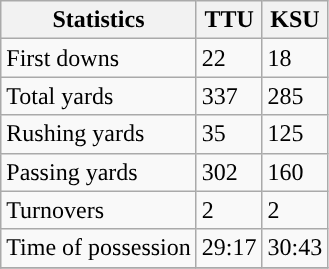<table class="wikitable">
<tr>
<th>Statistics</th>
<th>TTU</th>
<th>KSU</th>
</tr>
<tr>
<td>First downs</td>
<td>22</td>
<td>18</td>
</tr>
<tr>
<td>Total yards</td>
<td>337</td>
<td>285</td>
</tr>
<tr>
<td>Rushing yards</td>
<td>35</td>
<td>125</td>
</tr>
<tr>
<td>Passing yards</td>
<td>302</td>
<td>160</td>
</tr>
<tr>
<td>Turnovers</td>
<td>2</td>
<td>2</td>
</tr>
<tr>
<td>Time of possession</td>
<td>29:17</td>
<td>30:43</td>
</tr>
<tr>
</tr>
</table>
